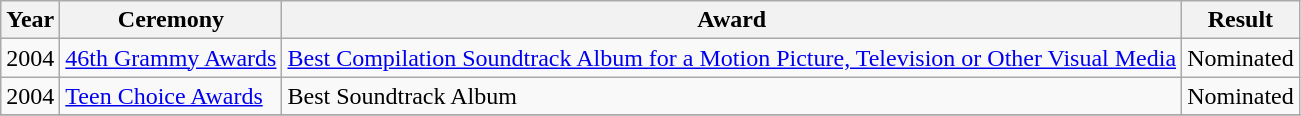<table class="wikitable">
<tr>
<th align="left">Year</th>
<th align="left">Ceremony</th>
<th align="left">Award</th>
<th align="left">Result</th>
</tr>
<tr>
<td align="left">2004</td>
<td align="left"><a href='#'>46th Grammy Awards</a></td>
<td align="left"><a href='#'>Best Compilation Soundtrack Album for a Motion Picture, Television or Other Visual Media</a></td>
<td align="left">Nominated</td>
</tr>
<tr>
<td align="left">2004</td>
<td align="left"><a href='#'>Teen Choice Awards</a></td>
<td align="left">Best Soundtrack Album</td>
<td align="left">Nominated</td>
</tr>
<tr>
</tr>
</table>
